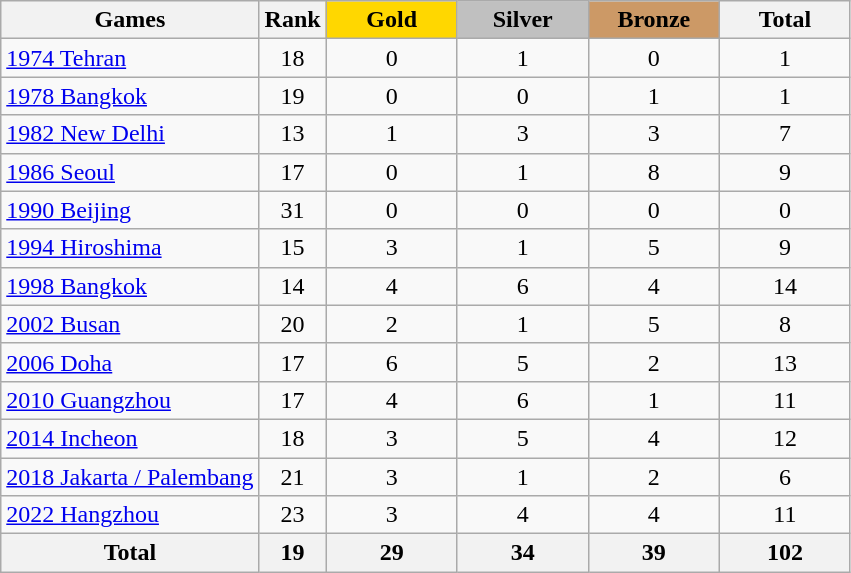<table class="wikitable sortable" style="margin-top:0em; text-align:center; font-size:100%;">
<tr>
<th>Games</th>
<th style="width:1em;">Rank</th>
<th style="background:gold; width:5em;"><strong>Gold</strong></th>
<th style="background:silver; width:5em;"><strong>Silver</strong></th>
<th style="background:#cc9966; width:5em;"><strong>Bronze</strong></th>
<th style="width:5em;">Total</th>
</tr>
<tr>
<td align=left><a href='#'>1974 Tehran</a></td>
<td>18</td>
<td>0</td>
<td>1</td>
<td>0</td>
<td>1</td>
</tr>
<tr>
<td align=left><a href='#'>1978 Bangkok</a></td>
<td>19</td>
<td>0</td>
<td>0</td>
<td>1</td>
<td>1</td>
</tr>
<tr>
<td align=left><a href='#'>1982 New Delhi</a></td>
<td>13</td>
<td>1</td>
<td>3</td>
<td>3</td>
<td>7</td>
</tr>
<tr>
<td align=left><a href='#'>1986 Seoul</a></td>
<td>17</td>
<td>0</td>
<td>1</td>
<td>8</td>
<td>9</td>
</tr>
<tr>
<td align=left><a href='#'>1990 Beijing</a></td>
<td>31</td>
<td>0</td>
<td>0</td>
<td>0</td>
<td>0</td>
</tr>
<tr>
<td align=left><a href='#'>1994 Hiroshima</a></td>
<td>15</td>
<td>3</td>
<td>1</td>
<td>5</td>
<td>9</td>
</tr>
<tr>
<td align=left><a href='#'>1998 Bangkok</a></td>
<td>14</td>
<td>4</td>
<td>6</td>
<td>4</td>
<td>14</td>
</tr>
<tr>
<td align=left><a href='#'>2002 Busan</a></td>
<td>20</td>
<td>2</td>
<td>1</td>
<td>5</td>
<td>8</td>
</tr>
<tr>
<td align=left><a href='#'>2006 Doha</a></td>
<td>17</td>
<td>6</td>
<td>5</td>
<td>2</td>
<td>13</td>
</tr>
<tr>
<td align=left><a href='#'>2010 Guangzhou</a></td>
<td>17</td>
<td>4</td>
<td>6</td>
<td>1</td>
<td>11</td>
</tr>
<tr>
<td align=left><a href='#'>2014 Incheon</a></td>
<td>18</td>
<td>3</td>
<td>5</td>
<td>4</td>
<td>12</td>
</tr>
<tr>
<td align=left><a href='#'>2018 Jakarta / Palembang</a></td>
<td>21</td>
<td>3</td>
<td>1</td>
<td>2</td>
<td>6</td>
</tr>
<tr>
<td align=left><a href='#'>2022 Hangzhou</a></td>
<td>23</td>
<td>3</td>
<td>4</td>
<td>4</td>
<td>11</td>
</tr>
<tr>
<th>Total</th>
<th>19</th>
<th>29</th>
<th>34</th>
<th>39</th>
<th>102</th>
</tr>
</table>
